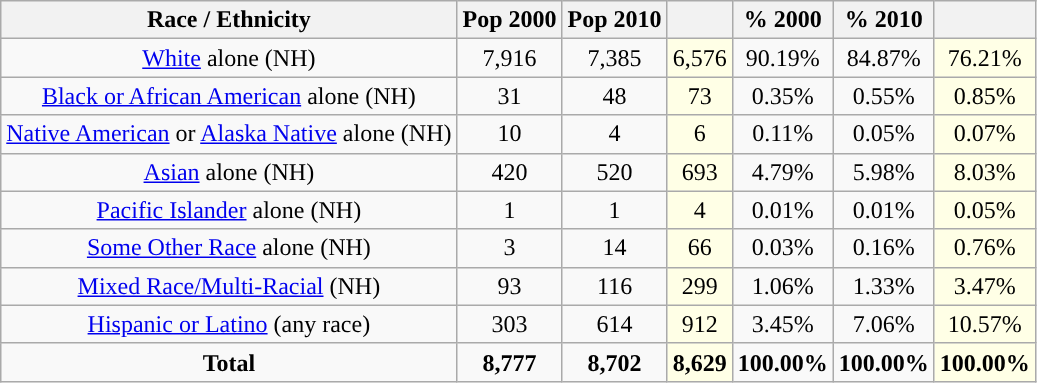<table class="wikitable" style="text-align:center;">
<tr>
<th>Race / Ethnicity</th>
<th>Pop 2000</th>
<th>Pop 2010</th>
<th></th>
<th>% 2000</th>
<th>% 2010</th>
<th></th>
</tr>
<tr>
<td><a href='#'>White</a> alone (NH)</td>
<td>7,916</td>
<td>7,385</td>
<td style='background: #ffffe6;'>6,576</td>
<td>90.19%</td>
<td>84.87%</td>
<td style='background: #ffffe6;'>76.21%</td>
</tr>
<tr>
<td><a href='#'>Black or African American</a> alone (NH)</td>
<td>31</td>
<td>48</td>
<td style='background: #ffffe6;'>73</td>
<td>0.35%</td>
<td>0.55%</td>
<td style='background: #ffffe6;'>0.85%</td>
</tr>
<tr>
<td><a href='#'>Native American</a> or <a href='#'>Alaska Native</a> alone (NH)</td>
<td>10</td>
<td>4</td>
<td style='background: #ffffe6;'>6</td>
<td>0.11%</td>
<td>0.05%</td>
<td style='background: #ffffe6;'>0.07%</td>
</tr>
<tr>
<td><a href='#'>Asian</a> alone (NH)</td>
<td>420</td>
<td>520</td>
<td style='background: #ffffe6;'>693</td>
<td>4.79%</td>
<td>5.98%</td>
<td style='background: #ffffe6;'>8.03%</td>
</tr>
<tr>
<td><a href='#'>Pacific Islander</a> alone (NH)</td>
<td>1</td>
<td>1</td>
<td style='background: #ffffe6;'>4</td>
<td>0.01%</td>
<td>0.01%</td>
<td style='background: #ffffe6;'>0.05%</td>
</tr>
<tr>
<td><a href='#'>Some Other Race</a> alone (NH)</td>
<td>3</td>
<td>14</td>
<td style='background: #ffffe6;'>66</td>
<td>0.03%</td>
<td>0.16%</td>
<td style='background: #ffffe6;'>0.76%</td>
</tr>
<tr>
<td><a href='#'>Mixed Race/Multi-Racial</a> (NH)</td>
<td>93</td>
<td>116</td>
<td style='background: #ffffe6;'>299</td>
<td>1.06%</td>
<td>1.33%</td>
<td style='background: #ffffe6;'>3.47%</td>
</tr>
<tr>
<td><a href='#'>Hispanic or Latino</a> (any race)</td>
<td>303</td>
<td>614</td>
<td style='background: #ffffe6;'>912</td>
<td>3.45%</td>
<td>7.06%</td>
<td style='background: #ffffe6;'>10.57%</td>
</tr>
<tr>
<td><strong>Total</strong></td>
<td><strong>8,777</strong></td>
<td><strong>8,702</strong></td>
<td style='background: #ffffe6;'><strong>8,629</strong></td>
<td><strong>100.00%</strong></td>
<td><strong>100.00%</strong></td>
<td style='background: #ffffe6;'><strong>100.00%</strong></td>
</tr>
</table>
